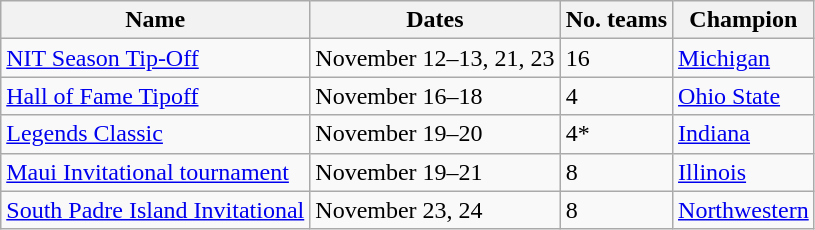<table class="wikitable">
<tr>
<th>Name</th>
<th>Dates</th>
<th>No. teams</th>
<th>Champion</th>
</tr>
<tr>
<td><a href='#'>NIT Season Tip-Off</a></td>
<td>November 12–13, 21, 23</td>
<td>16</td>
<td><a href='#'>Michigan</a></td>
</tr>
<tr>
<td><a href='#'>Hall of Fame Tipoff</a></td>
<td>November 16–18</td>
<td>4</td>
<td><a href='#'>Ohio State</a></td>
</tr>
<tr>
<td><a href='#'>Legends Classic</a></td>
<td>November 19–20</td>
<td>4*</td>
<td><a href='#'>Indiana</a></td>
</tr>
<tr>
<td><a href='#'>Maui Invitational tournament</a></td>
<td>November 19–21</td>
<td>8</td>
<td><a href='#'>Illinois</a></td>
</tr>
<tr>
<td><a href='#'>South Padre Island Invitational</a></td>
<td>November 23, 24</td>
<td>8</td>
<td><a href='#'>Northwestern</a></td>
</tr>
</table>
